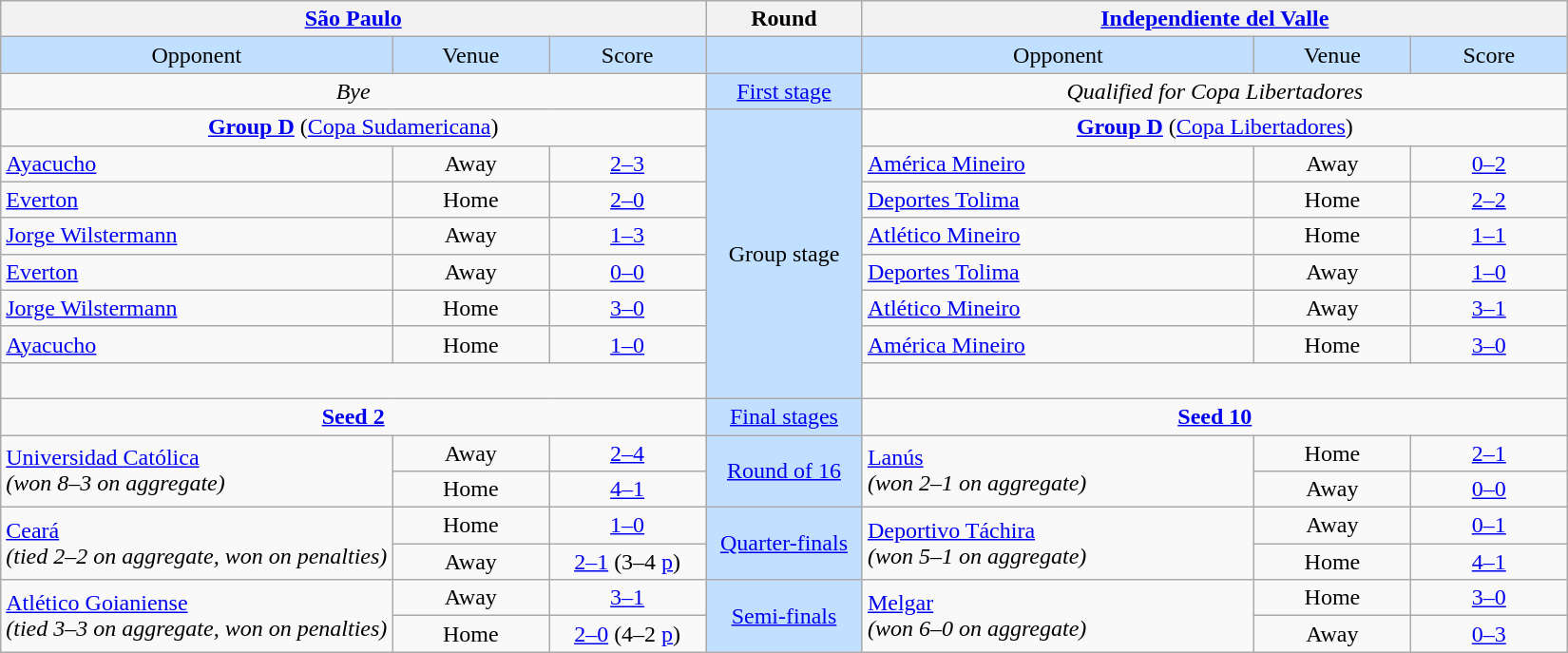<table class="wikitable" style="text-align: center;">
<tr>
<th colspan=3> <a href='#'>São Paulo</a></th>
<th>Round</th>
<th colspan=3> <a href='#'>Independiente del Valle</a></th>
</tr>
<tr bgcolor=#c1e0ff>
<td width=25%>Opponent</td>
<td width=10%>Venue</td>
<td width=10%>Score</td>
<td width=10%></td>
<td width=25%>Opponent</td>
<td width=10%>Venue</td>
<td width=10%>Score</td>
</tr>
<tr>
<td colspan=3><em>Bye</em></td>
<td bgcolor=#c1e0ff><a href='#'>First stage</a></td>
<td colspan=3><em>Qualified for Copa Libertadores</em></td>
</tr>
<tr>
<td colspan=3><strong><a href='#'>Group D</a></strong> (<a href='#'>Copa Sudamericana</a>)</td>
<td rowspan=8 bgcolor=#c1e0ff>Group stage</td>
<td colspan=3><strong><a href='#'>Group D</a></strong> (<a href='#'>Copa Libertadores</a>)</td>
</tr>
<tr>
<td align=left> <a href='#'>Ayacucho</a></td>
<td>Away</td>
<td><a href='#'>2–3</a></td>
<td align=left> <a href='#'>América Mineiro</a></td>
<td>Away</td>
<td><a href='#'>0–2</a></td>
</tr>
<tr>
<td align=left> <a href='#'>Everton</a></td>
<td>Home</td>
<td><a href='#'>2–0</a></td>
<td align=left> <a href='#'>Deportes Tolima</a></td>
<td>Home</td>
<td><a href='#'>2–2</a></td>
</tr>
<tr>
<td align=left> <a href='#'>Jorge Wilstermann</a></td>
<td>Away</td>
<td><a href='#'>1–3</a></td>
<td align=left> <a href='#'>Atlético Mineiro</a></td>
<td>Home</td>
<td><a href='#'>1–1</a></td>
</tr>
<tr>
<td align=left> <a href='#'>Everton</a></td>
<td>Away</td>
<td><a href='#'>0–0</a></td>
<td align=left> <a href='#'>Deportes Tolima</a></td>
<td>Away</td>
<td><a href='#'>1–0</a></td>
</tr>
<tr>
<td align=left> <a href='#'>Jorge Wilstermann</a></td>
<td>Home</td>
<td><a href='#'>3–0</a></td>
<td align=left> <a href='#'>Atlético Mineiro</a></td>
<td>Away</td>
<td><a href='#'>3–1</a></td>
</tr>
<tr>
<td align=left> <a href='#'>Ayacucho</a></td>
<td>Home</td>
<td><a href='#'>1–0</a></td>
<td align=left> <a href='#'>América Mineiro</a></td>
<td>Home</td>
<td><a href='#'>3–0</a></td>
</tr>
<tr>
<td colspan=3 align=center valign=top><br></td>
<td colspan=3 align=center valign=top><br></td>
</tr>
<tr>
<td colspan=3><strong><a href='#'>Seed 2</a></strong></td>
<td bgcolor=#c1e0ff><a href='#'>Final stages</a></td>
<td colspan=3><strong><a href='#'>Seed 10</a></strong></td>
</tr>
<tr>
<td rowspan=2 align=left> <a href='#'>Universidad Católica</a><br><em>(won 8–3 on aggregate)</em></td>
<td>Away</td>
<td><a href='#'>2–4</a></td>
<td rowspan=2 bgcolor=#c1e0ff><a href='#'>Round of 16</a></td>
<td rowspan=2 align=left> <a href='#'>Lanús</a><br><em>(won 2–1 on aggregate)</em></td>
<td>Home</td>
<td><a href='#'>2–1</a></td>
</tr>
<tr>
<td>Home</td>
<td><a href='#'>4–1</a></td>
<td>Away</td>
<td><a href='#'>0–0</a></td>
</tr>
<tr>
<td rowspan=2 align=left> <a href='#'>Ceará</a><br><em>(tied 2–2 on aggregate, won on penalties)</em></td>
<td>Home</td>
<td><a href='#'>1–0</a></td>
<td rowspan=2 bgcolor=#c1e0ff><a href='#'>Quarter-finals</a></td>
<td rowspan=2 align=left> <a href='#'>Deportivo Táchira</a><br><em>(won 5–1 on aggregate)</em></td>
<td>Away</td>
<td><a href='#'>0–1</a></td>
</tr>
<tr>
<td>Away</td>
<td><a href='#'>2–1</a> (3–4 <a href='#'>p</a>)</td>
<td>Home</td>
<td><a href='#'>4–1</a></td>
</tr>
<tr>
<td rowspan=2 align=left> <a href='#'>Atlético Goianiense</a><br><em>(tied 3–3 on aggregate, won on penalties)</em></td>
<td>Away</td>
<td><a href='#'>3–1</a></td>
<td rowspan=2 bgcolor=#c1e0ff><a href='#'>Semi-finals</a></td>
<td rowspan=2 align=left> <a href='#'>Melgar</a><br><em>(won 6–0 on aggregate)</em></td>
<td>Home</td>
<td><a href='#'>3–0</a></td>
</tr>
<tr>
<td>Home</td>
<td><a href='#'>2–0</a> (4–2 <a href='#'>p</a>)</td>
<td>Away</td>
<td><a href='#'>0–3</a></td>
</tr>
</table>
